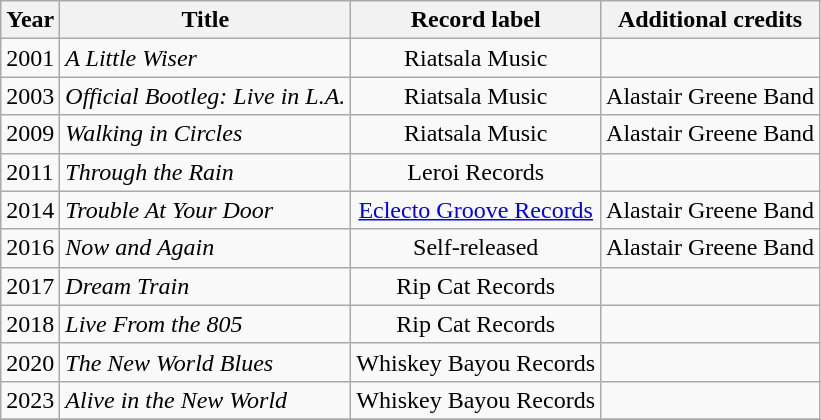<table class="wikitable sortable">
<tr>
<th>Year</th>
<th>Title</th>
<th>Record label</th>
<th>Additional credits</th>
</tr>
<tr>
<td>2001</td>
<td><em>A Little Wiser</em></td>
<td style="text-align:center;">Riatsala Music</td>
<td></td>
</tr>
<tr>
<td>2003</td>
<td><em>Official Bootleg: Live in L.A.</em></td>
<td style="text-align:center;">Riatsala Music</td>
<td>Alastair Greene Band</td>
</tr>
<tr>
<td>2009</td>
<td><em>Walking in Circles</em></td>
<td style="text-align:center;">Riatsala Music</td>
<td>Alastair Greene Band</td>
</tr>
<tr>
<td>2011</td>
<td><em>Through the Rain</em></td>
<td style="text-align:center;">Leroi Records</td>
<td></td>
</tr>
<tr>
<td>2014</td>
<td><em>Trouble At Your Door</em></td>
<td style="text-align:center;"><a href='#'>Eclecto Groove Records</a></td>
<td>Alastair Greene Band</td>
</tr>
<tr>
<td>2016</td>
<td><em>Now and Again</em></td>
<td style="text-align:center;">Self-released</td>
<td>Alastair Greene Band</td>
</tr>
<tr>
<td>2017</td>
<td><em>Dream Train</em></td>
<td style="text-align:center;">Rip Cat Records</td>
<td></td>
</tr>
<tr>
<td>2018</td>
<td><em>Live From the 805</em></td>
<td style="text-align:center;">Rip Cat Records</td>
<td></td>
</tr>
<tr>
<td>2020</td>
<td><em>The New World Blues</em></td>
<td style="text-align:center;">Whiskey Bayou Records</td>
<td></td>
</tr>
<tr>
<td>2023</td>
<td><em>Alive in the New World</em></td>
<td style="text-align:center;">Whiskey Bayou Records</td>
<td></td>
</tr>
<tr>
</tr>
</table>
